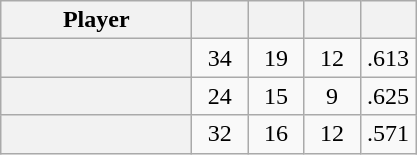<table class="wikitable sortable plainrowheaders" style="text-align:center;">
<tr>
<th scope="col" width="120px">Player</th>
<th scope="col" width="30px"></th>
<th scope="col" width="30px"></th>
<th scope="col" width="30px"></th>
<th scope="col" width="30px"></th>
</tr>
<tr>
<th scope="row" style="text-align:center"></th>
<td>34</td>
<td>19</td>
<td>12</td>
<td>.613</td>
</tr>
<tr>
<th scope="row" style="text-align:center"></th>
<td>24</td>
<td>15</td>
<td>9</td>
<td>.625</td>
</tr>
<tr>
<th scope="row" style="text-align:center"></th>
<td>32</td>
<td>16</td>
<td>12</td>
<td>.571</td>
</tr>
</table>
